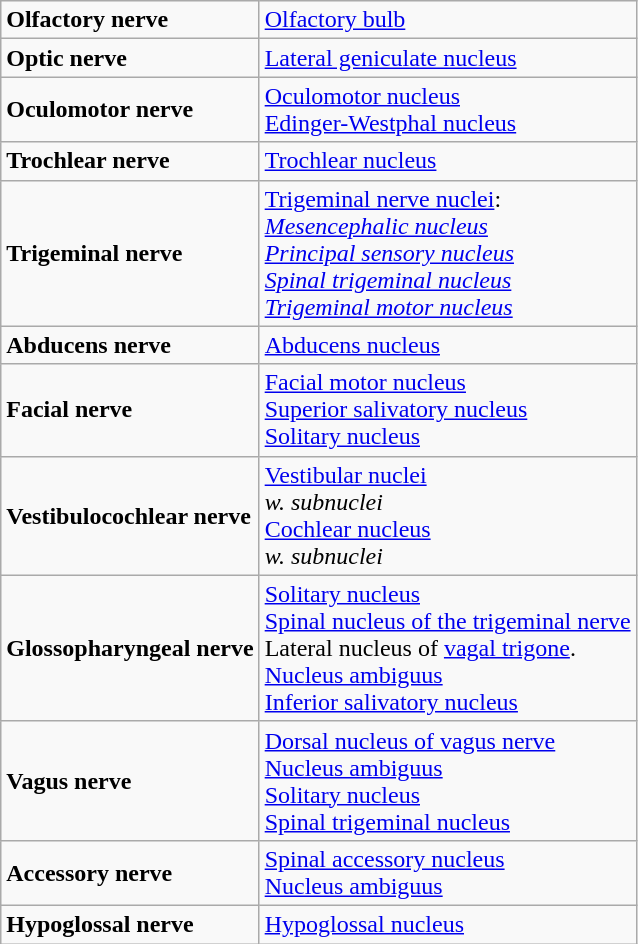<table class="wikitable">
<tr>
<td><strong>Olfactory nerve</strong></td>
<td><a href='#'>Olfactory bulb</a></td>
</tr>
<tr>
<td><strong>Optic nerve</strong></td>
<td><a href='#'>Lateral geniculate nucleus</a></td>
</tr>
<tr>
<td><strong>Oculomotor nerve</strong></td>
<td><a href='#'>Oculomotor nucleus</a><br><a href='#'>Edinger-Westphal nucleus</a></td>
</tr>
<tr>
<td><strong>Trochlear nerve</strong></td>
<td><a href='#'>Trochlear nucleus</a></td>
</tr>
<tr>
<td><strong>Trigeminal nerve</strong></td>
<td><a href='#'>Trigeminal nerve nuclei</a>:<br><em><a href='#'>Mesencephalic nucleus</a></em><br><em><a href='#'>Principal sensory nucleus</a></em><br><em><a href='#'>Spinal trigeminal nucleus</a></em><br><em><a href='#'>Trigeminal motor nucleus</a></em></td>
</tr>
<tr>
<td><strong>Abducens nerve</strong></td>
<td><a href='#'>Abducens nucleus</a></td>
</tr>
<tr>
<td><strong>Facial nerve</strong></td>
<td><a href='#'>Facial motor nucleus</a><br><a href='#'>Superior salivatory nucleus</a><br><a href='#'>Solitary nucleus</a></td>
</tr>
<tr>
<td><strong>Vestibulocochlear nerve</strong></td>
<td><a href='#'>Vestibular nuclei</a><br><em>w. subnuclei</em><br><a href='#'>Cochlear nucleus</a><br><em>w. subnuclei</em></td>
</tr>
<tr>
<td><strong>Glossopharyngeal nerve</strong></td>
<td><a href='#'>Solitary nucleus</a><br><a href='#'>Spinal nucleus of the trigeminal nerve</a><br>Lateral nucleus of <a href='#'>vagal trigone</a>.<br><a href='#'>Nucleus ambiguus</a><br><a href='#'>Inferior salivatory nucleus</a></td>
</tr>
<tr>
<td><strong>Vagus nerve</strong></td>
<td><a href='#'>Dorsal nucleus of vagus nerve</a><br><a href='#'>Nucleus ambiguus</a><br><a href='#'>Solitary nucleus</a><br><a href='#'>Spinal trigeminal nucleus</a></td>
</tr>
<tr>
<td><strong>Accessory nerve</strong></td>
<td><a href='#'>Spinal accessory nucleus</a><br><a href='#'>Nucleus ambiguus</a></td>
</tr>
<tr>
<td><strong>Hypoglossal nerve</strong></td>
<td><a href='#'>Hypoglossal nucleus</a></td>
</tr>
</table>
